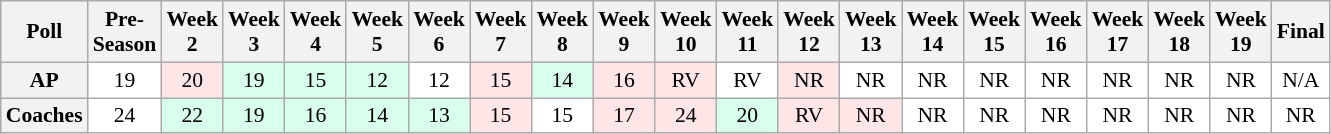<table class="wikitable" style="white-space:nowrap;font-size:90%">
<tr>
<th>Poll</th>
<th>Pre-<br>Season</th>
<th>Week<br>2</th>
<th>Week<br>3</th>
<th>Week<br>4</th>
<th>Week<br>5</th>
<th>Week<br>6</th>
<th>Week<br>7</th>
<th>Week<br>8</th>
<th>Week<br>9</th>
<th>Week<br>10</th>
<th>Week<br>11</th>
<th>Week<br>12</th>
<th>Week<br>13</th>
<th>Week<br>14</th>
<th>Week<br>15</th>
<th>Week<br>16</th>
<th>Week<br>17</th>
<th>Week<br>18</th>
<th>Week<br>19</th>
<th>Final</th>
</tr>
<tr style="text-align:center;">
<th>AP</th>
<td style="background:#FFF;">19</td>
<td style="background:#FFE6E6;">20</td>
<td style="background:#D8FFEB;">19</td>
<td style="background:#D8FFEB;">15</td>
<td style="background:#D8FFEB;">12</td>
<td style="background:#FFF;">12</td>
<td style="background:#FFE6E6;">15</td>
<td style="background:#D8FFEB;">14</td>
<td style="background:#FFE6E6;">16</td>
<td style="background:#FFE6E6;">RV</td>
<td style="background:#FFF;">RV</td>
<td style="background:#FFE6E6;">NR</td>
<td style="background:#FFF;">NR</td>
<td style="background:#FFF;">NR</td>
<td style="background:#FFF;">NR</td>
<td style="background:#FFF;">NR</td>
<td style="background:#FFF;">NR</td>
<td style="background:#FFF;">NR</td>
<td style="background:#FFF;">NR</td>
<td style="background:#FFF;">N/A</td>
</tr>
<tr style="text-align:center;">
<th>Coaches</th>
<td style="background:#FFF;">24</td>
<td style="background:#D8FFEB;">22</td>
<td style="background:#D8FFEB;">19</td>
<td style="background:#D8FFEB;">16</td>
<td style="background:#D8FFEB;">14</td>
<td style="background:#D8FFEB;">13</td>
<td style="background:#FFE6E6;">15</td>
<td style="background:#FFF;">15</td>
<td style="background:#FFE6E6;">17</td>
<td style="background:#FFE6E6;">24</td>
<td style="background:#D8FFEB;">20</td>
<td style="background:#FFE6E6;">RV</td>
<td style="background:#FFE6E6;">NR</td>
<td style="background:#FFF;">NR</td>
<td style="background:#FFF;">NR</td>
<td style="background:#FFF;">NR</td>
<td style="background:#FFF;">NR</td>
<td style="background:#FFF;">NR</td>
<td style="background:#FFF;">NR</td>
<td style="background:#FFF;">NR</td>
</tr>
</table>
